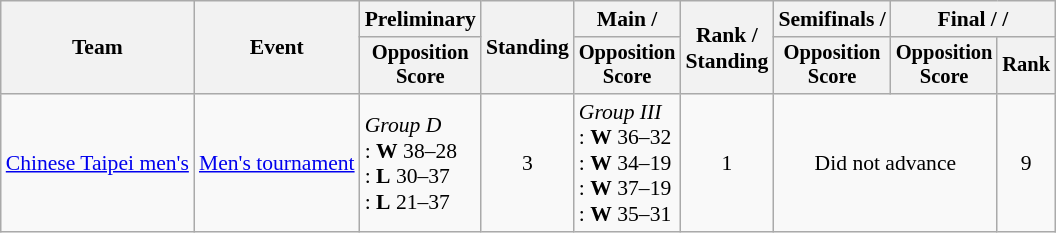<table class=wikitable style=font-size:90%;text-align:center>
<tr>
<th rowspan=2>Team</th>
<th rowspan=2>Event</th>
<th>Preliminary</th>
<th rowspan=2>Standing</th>
<th>Main / </th>
<th rowspan=2>Rank /<br>Standing</th>
<th>Semifinals / </th>
<th colspan=2>Final /  / </th>
</tr>
<tr style="font-size:95%">
<th>Opposition<br>Score</th>
<th>Opposition<br>Score</th>
<th>Opposition<br>Score</th>
<th>Opposition<br>Score</th>
<th>Rank</th>
</tr>
<tr>
<td align=left><a href='#'>Chinese Taipei men's</a></td>
<td align=left><a href='#'>Men's tournament</a></td>
<td align=left><em>Group D</em><br>: <strong>W</strong> 38–28<br>: <strong>L</strong> 30–37<br>: <strong>L</strong> 21–37</td>
<td>3</td>
<td align=left><em>Group III</em><br>: <strong>W</strong> 36–32 <br>: <strong>W</strong> 34–19 <br>: <strong>W</strong> 37–19 <br>: <strong>W</strong> 35–31</td>
<td>1</td>
<td colspan="2">Did not advance</td>
<td>9</td>
</tr>
</table>
